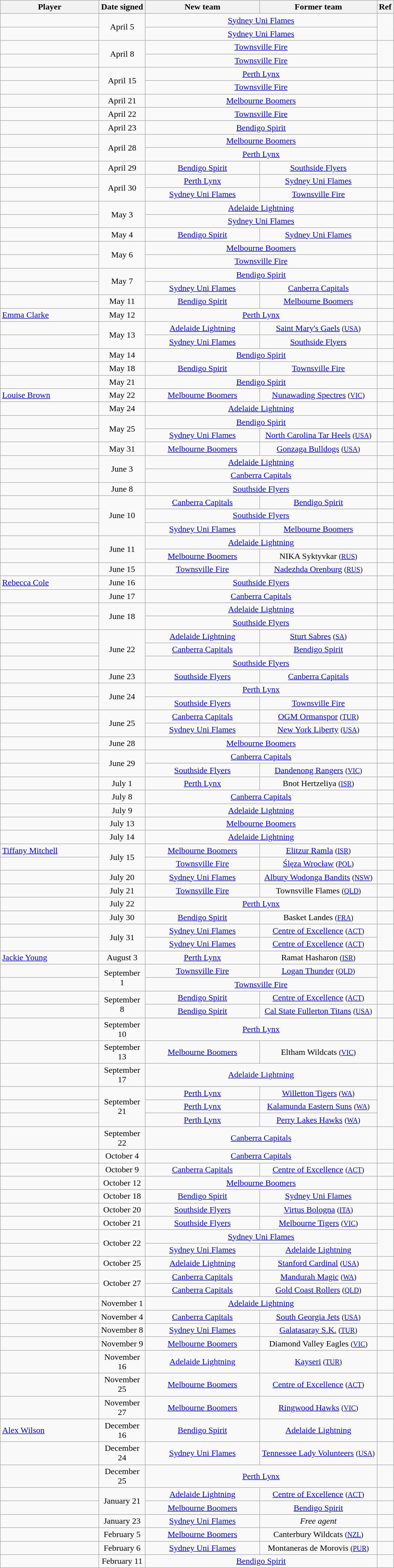<table class="wikitable sortable" style="text-align:center">
<tr>
<th style="width:180px">Player</th>
<th style="width:80px">Date signed</th>
<th style="width:210px">New team</th>
<th style="width:215px">Former team</th>
<th class="unsortable">Ref</th>
</tr>
<tr>
<td align="left"> </td>
<td rowspan="2" align="center">April 5</td>
<td colspan="2" align="center"><a href='#'>Sydney Uni Flames</a></td>
<td rowspan="2" align="center"></td>
</tr>
<tr>
<td align="left"> </td>
<td colspan="2" align="center"><a href='#'>Sydney Uni Flames</a></td>
</tr>
<tr>
<td align="left"> </td>
<td rowspan="2" align="center">April 8</td>
<td colspan="2" align="center"><a href='#'>Townsville Fire</a></td>
<td rowspan="2" align="center"></td>
</tr>
<tr>
<td align="left"> </td>
<td colspan="2" align="center"><a href='#'>Townsville Fire</a></td>
</tr>
<tr>
<td align="left"> </td>
<td rowspan="2" align="center">April 15</td>
<td colspan="2" align="center"><a href='#'>Perth Lynx</a></td>
<td align="center"></td>
</tr>
<tr>
<td align="left"> </td>
<td colspan="2" align="center"><a href='#'>Townsville Fire</a></td>
<td align="center"></td>
</tr>
<tr>
<td align="left"> </td>
<td align="center">April 21</td>
<td colspan="2" align="center"><a href='#'>Melbourne Boomers</a></td>
<td align="center"></td>
</tr>
<tr>
<td align="left"> </td>
<td align="center">April 22</td>
<td colspan="2" align="center"><a href='#'>Townsville Fire</a></td>
<td align="center"></td>
</tr>
<tr>
<td align="left"> </td>
<td align="center">April 23</td>
<td colspan="2" align="center"><a href='#'>Bendigo Spirit</a></td>
<td align="center"></td>
</tr>
<tr>
<td align="left"> </td>
<td rowspan="2" align="center">April 28</td>
<td colspan="2" align="center"><a href='#'>Melbourne Boomers</a></td>
<td align="center"></td>
</tr>
<tr>
<td align="left"> </td>
<td colspan="2" align="center"><a href='#'>Perth Lynx</a></td>
<td align="center"></td>
</tr>
<tr>
<td align="left"> </td>
<td align="center">April 29</td>
<td align="center"><a href='#'>Bendigo Spirit</a></td>
<td align="center"><a href='#'>Southside Flyers</a></td>
<td align="center"></td>
</tr>
<tr>
<td align="left"> </td>
<td rowspan="2" align="center">April 30</td>
<td align="center"><a href='#'>Perth Lynx</a></td>
<td align="center"><a href='#'>Sydney Uni Flames</a></td>
<td align="center"></td>
</tr>
<tr>
<td align="left"> </td>
<td align="center"><a href='#'>Sydney Uni Flames</a></td>
<td align="center"><a href='#'>Townsville Fire</a></td>
<td align="center"></td>
</tr>
<tr>
<td align="left"> </td>
<td rowspan="2" align="center">May 3</td>
<td colspan="2" align="center"><a href='#'>Adelaide Lightning</a></td>
<td align="center"></td>
</tr>
<tr>
<td align="left"> </td>
<td colspan="2" align="center"><a href='#'>Sydney Uni Flames</a></td>
<td align="center"></td>
</tr>
<tr>
<td align="left"> </td>
<td align="center">May 4</td>
<td align="center"><a href='#'>Bendigo Spirit</a></td>
<td align="center"><a href='#'>Sydney Uni Flames</a></td>
<td align="center"></td>
</tr>
<tr>
<td align="left"> </td>
<td rowspan="2" align="center">May 6</td>
<td colspan="2" align="center"><a href='#'>Melbourne Boomers</a></td>
<td align="center"></td>
</tr>
<tr>
<td align="left"> </td>
<td colspan="2" align="center"><a href='#'>Townsville Fire</a></td>
<td align="center"></td>
</tr>
<tr>
<td align="left"> </td>
<td rowspan="2" align="center">May 7</td>
<td colspan="2" align="center"><a href='#'>Bendigo Spirit</a></td>
<td align="center"></td>
</tr>
<tr>
<td align="left"> </td>
<td align="center"><a href='#'>Sydney Uni Flames</a></td>
<td align="center"><a href='#'>Canberra Capitals</a></td>
<td align="center"></td>
</tr>
<tr>
<td align="left"> </td>
<td align="center">May 11</td>
<td align="center"><a href='#'>Bendigo Spirit</a></td>
<td align="center"><a href='#'>Melbourne Boomers</a></td>
<td align="center"></td>
</tr>
<tr>
<td align="left"> <a href='#'>Emma Clarke</a></td>
<td align="center">May 12</td>
<td colspan="2" align="center"><a href='#'>Perth Lynx</a></td>
<td align="center"></td>
</tr>
<tr>
<td align="left"> </td>
<td rowspan="2" align="center">May 13</td>
<td align="center"><a href='#'>Adelaide Lightning</a></td>
<td align="center"><a href='#'>Saint Mary's Gaels</a> <small>(<a href='#'>USA</a>)</small></td>
<td align="center"></td>
</tr>
<tr>
<td align="left"> </td>
<td align="center"><a href='#'>Sydney Uni Flames</a></td>
<td align="center"><a href='#'>Southside Flyers</a></td>
<td align="center"></td>
</tr>
<tr>
<td align="left"> </td>
<td align="center">May 14</td>
<td colspan="2" align="center"><a href='#'>Bendigo Spirit</a></td>
<td align="center"></td>
</tr>
<tr>
<td align="left"> </td>
<td align="center">May 18</td>
<td align="center"><a href='#'>Bendigo Spirit</a></td>
<td align="center"><a href='#'>Townsville Fire</a></td>
<td align="center"></td>
</tr>
<tr>
<td align="left"> </td>
<td align="center">May 21</td>
<td colspan="2" align="center"><a href='#'>Bendigo Spirit</a></td>
<td align="center"></td>
</tr>
<tr>
<td align="left"> <a href='#'>Louise Brown</a></td>
<td align="center">May 22</td>
<td align="center"><a href='#'>Melbourne Boomers</a></td>
<td align="center"><a href='#'>Nunawading Spectres</a> <small>(<a href='#'>VIC</a>)</small></td>
<td align="center"></td>
</tr>
<tr>
<td align="left"> </td>
<td align="center">May 24</td>
<td colspan="2" align="center"><a href='#'>Adelaide Lightning</a></td>
<td align="center"></td>
</tr>
<tr>
<td align="left"> </td>
<td rowspan="2" align="center">May 25</td>
<td colspan="2" align="center"><a href='#'>Bendigo Spirit</a></td>
<td align="center"></td>
</tr>
<tr>
<td align="left"> </td>
<td align="center"><a href='#'>Sydney Uni Flames</a></td>
<td align="center"><a href='#'>North Carolina Tar Heels</a> <small>(<a href='#'>USA</a>)</small></td>
<td align="center"></td>
</tr>
<tr>
<td align="left"> </td>
<td align="center">May 31</td>
<td align="center"><a href='#'>Melbourne Boomers</a></td>
<td align="center"><a href='#'>Gonzaga Bulldogs</a> <small>(<a href='#'>USA</a>)</small></td>
<td align="center"></td>
</tr>
<tr>
<td align="left"> </td>
<td rowspan="2" align="center">June 3</td>
<td colspan="2" align="center"><a href='#'>Adelaide Lightning</a></td>
<td align="center"></td>
</tr>
<tr>
<td align="left"> </td>
<td colspan="2" align="center"><a href='#'>Canberra Capitals</a></td>
<td align="center"></td>
</tr>
<tr>
<td align="left"> </td>
<td align="center">June 8</td>
<td colspan="2" align="center"><a href='#'>Southside Flyers</a></td>
<td align="center"></td>
</tr>
<tr>
<td align="left"> </td>
<td rowspan="3" align="center">June 10</td>
<td align="center"><a href='#'>Canberra Capitals</a></td>
<td align="center"><a href='#'>Bendigo Spirit</a></td>
<td align="center"></td>
</tr>
<tr>
<td align="left"> </td>
<td colspan="2" align="center"><a href='#'>Southside Flyers</a></td>
<td align="center"></td>
</tr>
<tr>
<td align="left"> </td>
<td align="center"><a href='#'>Sydney Uni Flames</a></td>
<td align="center"><a href='#'>Melbourne Boomers</a></td>
<td align="center"></td>
</tr>
<tr>
<td align="left"> </td>
<td rowspan="2" align="center">June 11</td>
<td colspan="2" align="center"><a href='#'>Adelaide Lightning</a></td>
<td align="center"></td>
</tr>
<tr>
<td align="left"> </td>
<td align="center"><a href='#'>Melbourne Boomers</a></td>
<td align="center">NIKA Syktyvkar <small>(<a href='#'>RUS</a>)</small></td>
<td align="center"></td>
</tr>
<tr>
<td align="left"> </td>
<td align="center">June 15</td>
<td align="center"><a href='#'>Townsville Fire</a></td>
<td align="center"><a href='#'>Nadezhda Orenburg</a> <small>(<a href='#'>RUS</a>)</small></td>
<td align="center"></td>
</tr>
<tr>
<td align="left"> <a href='#'>Rebecca Cole</a></td>
<td align="center">June 16</td>
<td colspan="2" align="center"><a href='#'>Southside Flyers</a></td>
<td align="center"></td>
</tr>
<tr>
<td align="left"> </td>
<td align="center">June 17</td>
<td colspan="2" align="center"><a href='#'>Canberra Capitals</a></td>
<td align="center"></td>
</tr>
<tr>
<td align="left"> </td>
<td rowspan="2" align="center">June 18</td>
<td colspan="2" align="center"><a href='#'>Adelaide Lightning</a></td>
<td align="center"></td>
</tr>
<tr>
<td align="left"> </td>
<td colspan="2" align="center"><a href='#'>Southside Flyers</a></td>
<td align="center"></td>
</tr>
<tr>
<td align="left"> </td>
<td rowspan="3" align="center">June 22</td>
<td align="center"><a href='#'>Adelaide Lightning</a></td>
<td align="center"><a href='#'>Sturt Sabres</a> <small>(<a href='#'>SA</a>)</small></td>
<td align="center"></td>
</tr>
<tr>
<td align="left"> </td>
<td align="center"><a href='#'>Canberra Capitals</a></td>
<td align="center"><a href='#'>Bendigo Spirit</a></td>
<td align="center"></td>
</tr>
<tr>
<td align="left"> </td>
<td colspan="2" align="center"><a href='#'>Southside Flyers</a></td>
<td align="center"></td>
</tr>
<tr>
<td align="left"> </td>
<td align="center">June 23</td>
<td align="center"><a href='#'>Southside Flyers</a></td>
<td align="center"><a href='#'>Canberra Capitals</a></td>
<td align="center"></td>
</tr>
<tr>
<td align="left"> </td>
<td rowspan="2" align="center">June 24</td>
<td colspan="2" align="center"><a href='#'>Perth Lynx</a></td>
<td align="center"></td>
</tr>
<tr>
<td align="left"> </td>
<td align="center"><a href='#'>Southside Flyers</a></td>
<td align="center"><a href='#'>Townsville Fire</a></td>
<td align="center"></td>
</tr>
<tr>
<td align="left"> </td>
<td rowspan="2" align="center">June 25</td>
<td align="center"><a href='#'>Canberra Capitals</a></td>
<td align="center"><a href='#'>OGM Ormanspor</a> <small>(<a href='#'>TUR</a>)</small></td>
<td align="center"></td>
</tr>
<tr>
<td align="left"> </td>
<td align="center"><a href='#'>Sydney Uni Flames</a></td>
<td align="center"><a href='#'>New York Liberty</a> <small>(<a href='#'>USA</a>)</small></td>
<td align="center"></td>
</tr>
<tr>
<td align="left"> </td>
<td align="center">June 28</td>
<td colspan="2" align="center"><a href='#'>Melbourne Boomers</a></td>
<td align="center"></td>
</tr>
<tr>
<td align="left"> </td>
<td rowspan="2" align="center">June 29</td>
<td colspan="2" align="center"><a href='#'>Canberra Capitals</a></td>
<td align="center"></td>
</tr>
<tr>
<td align="left"> </td>
<td align="center"><a href='#'>Southside Flyers</a></td>
<td align="center"><a href='#'>Dandenong Rangers</a> <small>(<a href='#'>VIC</a>)</small></td>
<td align="center"></td>
</tr>
<tr>
<td align="left"> </td>
<td align="center">July 1</td>
<td align="center"><a href='#'>Perth Lynx</a></td>
<td align="center">Bnot Hertzeliya <small>(<a href='#'>ISR</a>)</small></td>
<td align="center"></td>
</tr>
<tr>
<td align="left"> </td>
<td align="center">July 8</td>
<td colspan="2" align="center"><a href='#'>Canberra Capitals</a></td>
<td align="center"></td>
</tr>
<tr>
<td align="left"> </td>
<td align="center">July 9</td>
<td colspan="2" align="center"><a href='#'>Adelaide Lightning</a></td>
<td align="center"></td>
</tr>
<tr>
<td align="left"> </td>
<td align="center">July 13</td>
<td colspan="2" align="center"><a href='#'>Melbourne Boomers</a></td>
<td align="center"></td>
</tr>
<tr>
<td align="left"> </td>
<td align="center">July 14</td>
<td colspan="2" align="center"><a href='#'>Adelaide Lightning</a></td>
<td align="center"></td>
</tr>
<tr>
<td align="left"> <a href='#'>Tiffany Mitchell</a></td>
<td rowspan="2" align="center">July 15</td>
<td align="center"><a href='#'>Melbourne Boomers</a></td>
<td align="center"><a href='#'>Elitzur Ramla</a> <small>(<a href='#'>ISR</a>)</small></td>
<td align="center"></td>
</tr>
<tr>
<td align="left"> </td>
<td align="center"><a href='#'>Townsville Fire</a></td>
<td align="center"><a href='#'>Ślęza Wrocław</a> <small>(<a href='#'>POL</a>)</small></td>
<td align="center"></td>
</tr>
<tr>
<td align="left"> </td>
<td align="center">July 20</td>
<td align="center"><a href='#'>Sydney Uni Flames</a></td>
<td align="center"><a href='#'>Albury Wodonga Bandits</a> <small>(<a href='#'>NSW</a>)</small></td>
<td align="center"></td>
</tr>
<tr>
<td align="left"> </td>
<td align="center">July 21</td>
<td align="center"><a href='#'>Townsville Fire</a></td>
<td align="center">Townsville Flames <small>(<a href='#'>QLD</a>)</small></td>
<td align="center"></td>
</tr>
<tr>
<td align="left"> </td>
<td align="center">July 22</td>
<td colspan="2" align="center"><a href='#'>Perth Lynx</a></td>
<td align="center"></td>
</tr>
<tr>
<td align="left"> </td>
<td align="center">July 30</td>
<td align="center"><a href='#'>Bendigo Spirit</a></td>
<td align="center">Basket Landes <small>(<a href='#'>FRA</a>)</small></td>
<td align="center"></td>
</tr>
<tr>
<td align="left"> </td>
<td rowspan="2" align="center">July 31</td>
<td align="center"><a href='#'>Sydney Uni Flames</a></td>
<td align="center"><a href='#'>Centre of Excellence</a> <small>(<a href='#'>ACT</a>)</small></td>
<td rowspan="2" align="center"></td>
</tr>
<tr>
<td align="left"> </td>
<td align="center"><a href='#'>Sydney Uni Flames</a></td>
<td align="center"><a href='#'>Centre of Excellence</a> <small>(<a href='#'>ACT</a>)</small></td>
</tr>
<tr>
<td align="left"> <a href='#'>Jackie Young</a></td>
<td align="center">August 3</td>
<td align="center"><a href='#'>Perth Lynx</a></td>
<td align="center">Ramat Hasharon <small>(<a href='#'>ISR</a>)</small></td>
<td align="center"></td>
</tr>
<tr>
<td align="left"> </td>
<td rowspan="2" align="center">September 1</td>
<td align="center"><a href='#'>Townsville Fire</a></td>
<td align="center"><a href='#'>Logan Thunder</a> <small>(<a href='#'>QLD</a>)</small></td>
<td rowspan="2" align="center"></td>
</tr>
<tr>
<td align="left"> </td>
<td colspan="2" align="center"><a href='#'>Townsville Fire</a></td>
</tr>
<tr>
<td align="left"> </td>
<td rowspan="2" align="center">September 8</td>
<td align="center"><a href='#'>Bendigo Spirit</a></td>
<td align="center"><a href='#'>Centre of Excellence</a> <small>(<a href='#'>ACT</a>)</small></td>
<td align="center"></td>
</tr>
<tr>
<td align="left"> </td>
<td align="center"><a href='#'>Bendigo Spirit</a></td>
<td align="center"><a href='#'>Cal State Fullerton Titans</a> <small>(<a href='#'>USA</a>)</small></td>
<td align="center"></td>
</tr>
<tr>
<td align="left"> </td>
<td align="center">September 10</td>
<td colspan="2" align="center"><a href='#'>Perth Lynx</a></td>
<td align="center"></td>
</tr>
<tr>
<td align="left"> </td>
<td align="center">September 13</td>
<td align="center"><a href='#'>Melbourne Boomers</a></td>
<td align="center">Eltham Wildcats <small>(<a href='#'>VIC</a>)</small></td>
<td align="center"></td>
</tr>
<tr>
<td align="left"> </td>
<td align="center">September 17</td>
<td colspan="2" align="center"><a href='#'>Adelaide Lightning</a></td>
<td align="center"></td>
</tr>
<tr>
<td align="left"> </td>
<td rowspan="3" align="center">September 21</td>
<td align="center"><a href='#'>Perth Lynx</a></td>
<td align="center"><a href='#'>Willetton Tigers</a> <small>(<a href='#'>WA</a>)</small></td>
<td rowspan="3" align="center"></td>
</tr>
<tr>
<td align="left"> </td>
<td align="center"><a href='#'>Perth Lynx</a></td>
<td align="center"><a href='#'>Kalamunda Eastern Suns</a> <small>(<a href='#'>WA</a>)</small></td>
</tr>
<tr>
<td align="left"> </td>
<td align="center"><a href='#'>Perth Lynx</a></td>
<td align="center"><a href='#'>Perry Lakes Hawks</a> <small>(<a href='#'>WA</a>)</small></td>
</tr>
<tr>
<td align="left"> </td>
<td align="center">September 22</td>
<td colspan="2" align="center"><a href='#'>Canberra Capitals</a></td>
<td align="center"></td>
</tr>
<tr>
<td align="left"> </td>
<td align="center">October 4</td>
<td colspan="2" align="center"><a href='#'>Canberra Capitals</a></td>
<td align="center"></td>
</tr>
<tr>
<td align="left"> </td>
<td align="center">October 9</td>
<td align="center"><a href='#'>Canberra Capitals</a></td>
<td align="center"><a href='#'>Centre of Excellence</a> <small>(<a href='#'>ACT</a>)</small></td>
<td align="center"></td>
</tr>
<tr>
<td align="left"> </td>
<td align="center">October 12</td>
<td colspan="2" align="center"><a href='#'>Melbourne Boomers</a></td>
<td align="center"></td>
</tr>
<tr>
<td align="left"> </td>
<td align="center">October 18</td>
<td align="center"><a href='#'>Bendigo Spirit</a></td>
<td align="center"><a href='#'>Sydney Uni Flames</a></td>
<td align="center"></td>
</tr>
<tr>
<td align="left"> </td>
<td align="center">October 20</td>
<td align="center"><a href='#'>Southside Flyers</a></td>
<td align="center"><a href='#'>Virtus Bologna</a> <small>(<a href='#'>ITA</a>)</small></td>
<td align="center"></td>
</tr>
<tr>
<td align="left"> </td>
<td align="center">October 21</td>
<td align="center"><a href='#'>Southside Flyers</a></td>
<td align="center"><a href='#'>Melbourne Tigers</a> <small>(<a href='#'>VIC</a>)</small></td>
<td align="center"></td>
</tr>
<tr>
<td align="left"> </td>
<td rowspan="2" align="center">October 22</td>
<td colspan="2" align="center"><a href='#'>Sydney Uni Flames</a></td>
<td rowspan="2" align="center"></td>
</tr>
<tr>
<td align="left"> </td>
<td align="center"><a href='#'>Sydney Uni Flames</a></td>
<td align="center"><a href='#'>Adelaide Lightning</a></td>
</tr>
<tr>
<td align="left"> </td>
<td align="center">October 25</td>
<td align="center"><a href='#'>Adelaide Lightning</a></td>
<td align="center"><a href='#'>Stanford Cardinal</a> <small>(<a href='#'>USA</a>)</small></td>
<td align="center"></td>
</tr>
<tr>
<td align="left"> </td>
<td rowspan="2" align="center">October 27</td>
<td align="center"><a href='#'>Canberra Capitals</a></td>
<td align="center"><a href='#'>Mandurah Magic</a> <small>(<a href='#'>WA</a>)</small></td>
<td rowspan="2" align="center"></td>
</tr>
<tr>
<td align="left"> </td>
<td align="center"><a href='#'>Canberra Capitals</a></td>
<td align="center"><a href='#'>Gold Coast Rollers</a> <small>(<a href='#'>QLD</a>)</small></td>
</tr>
<tr>
<td align="left"> </td>
<td align="center">November 1</td>
<td colspan="2" align="center"><a href='#'>Adelaide Lightning</a></td>
<td align="center"></td>
</tr>
<tr>
<td align="left"> </td>
<td align="center">November 4</td>
<td align="center"><a href='#'>Canberra Capitals</a></td>
<td align="center"><a href='#'>South Georgia Jets</a> <small>(<a href='#'>USA</a>)</small></td>
<td align="center"></td>
</tr>
<tr>
<td align="left"> </td>
<td align="center">November 8</td>
<td align="center"><a href='#'>Sydney Uni Flames</a></td>
<td align="center"><a href='#'>Galatasaray S.K.</a> <small>(<a href='#'>TUR</a>)</small></td>
<td align="center"></td>
</tr>
<tr>
<td align="left"> </td>
<td align="center">November 9</td>
<td align="center"><a href='#'>Melbourne Boomers</a></td>
<td align="center">Diamond Valley Eagles <small>(<a href='#'>VIC</a>)</small></td>
<td align="center"></td>
</tr>
<tr>
<td align="left"> </td>
<td align="center">November 16</td>
<td align="center"><a href='#'>Adelaide Lightning</a></td>
<td align="center"><a href='#'>Kayseri</a> <small>(<a href='#'>TUR</a>)</small></td>
<td align="center"></td>
</tr>
<tr>
<td align="left"> </td>
<td align="center">November 25</td>
<td align="center"><a href='#'>Melbourne Boomers</a></td>
<td align="center"><a href='#'>Centre of Excellence</a> <small>(<a href='#'>ACT</a>)</small></td>
<td align="center"></td>
</tr>
<tr>
<td align="left"> </td>
<td align="center">November 27</td>
<td align="center"><a href='#'>Melbourne Boomers</a></td>
<td align="center"><a href='#'>Ringwood Hawks</a> <small>(<a href='#'>VIC</a>)</small></td>
<td align="center"></td>
</tr>
<tr>
<td align="left"> <a href='#'>Alex Wilson</a></td>
<td align="center">December 16</td>
<td align="center"><a href='#'>Bendigo Spirit</a></td>
<td align="center"><a href='#'>Adelaide Lightning</a></td>
<td align="center"></td>
</tr>
<tr>
<td align="left"> </td>
<td align="center">December 24</td>
<td align="center"><a href='#'>Sydney Uni Flames</a></td>
<td align="center"><a href='#'>Tennessee Lady Volunteers</a> <small>(<a href='#'>USA</a>)</small></td>
<td align="center"></td>
</tr>
<tr>
<td align="left"> </td>
<td align="center">December 25</td>
<td colspan="2" align="center"><a href='#'>Perth Lynx</a></td>
<td align="center"></td>
</tr>
<tr>
<td align="left"> </td>
<td rowspan="2" align="center">January 21</td>
<td align="center"><a href='#'>Adelaide Lightning</a></td>
<td align="center"><a href='#'>Centre of Excellence</a> <small>(<a href='#'>ACT</a>)</small></td>
<td align="center"></td>
</tr>
<tr>
<td align="left"> </td>
<td align="center"><a href='#'>Melbourne Boomers</a></td>
<td align="center"><a href='#'>Bendigo Spirit</a></td>
<td align="center"></td>
</tr>
<tr>
<td align="left"> </td>
<td align="center">January 23</td>
<td align="center"><a href='#'>Sydney Uni Flames</a></td>
<td align="center"><em>Free agent</em></td>
<td align="center"></td>
</tr>
<tr>
<td align="left"> </td>
<td align="center">February 5</td>
<td align="center"><a href='#'>Melbourne Boomers</a></td>
<td align="center">Canterbury Wildcats <small>(<a href='#'>NZL</a>)</small></td>
<td align="center"></td>
</tr>
<tr>
<td align="left"> </td>
<td align="center">February 6</td>
<td align="center"><a href='#'>Sydney Uni Flames</a></td>
<td align="center">Montaneras de Morovis <small>(<a href='#'>PUR</a>)</small></td>
<td align="center"></td>
</tr>
<tr>
<td align="left"> </td>
<td align="center">February 11</td>
<td colspan="2" align="center"><a href='#'>Bendigo Spirit</a></td>
<td align="center"></td>
</tr>
</table>
